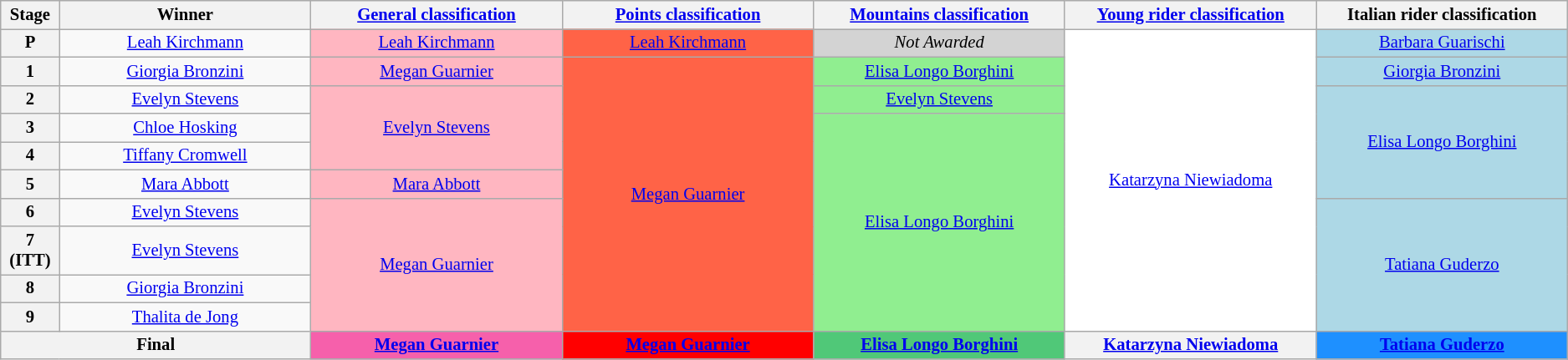<table class="wikitable" style="text-align: center; font-size:86%;">
<tr style="background-color: #efefef;">
<th width="1%">Stage</th>
<th width="10%">Winner</th>
<th width="10%"><a href='#'>General classification</a><br></th>
<th width="10%"><a href='#'>Points classification</a><br></th>
<th width="10%"><a href='#'>Mountains classification</a><br></th>
<th width="10%"><a href='#'>Young rider classification</a><br></th>
<th width="10%">Italian rider classification<br></th>
</tr>
<tr>
<th>P</th>
<td><a href='#'>Leah Kirchmann</a></td>
<td style="background:lightpink;"><a href='#'>Leah Kirchmann</a></td>
<td style="background:tomato;"><a href='#'>Leah Kirchmann</a></td>
<td style="background:lightgrey;"><em>Not Awarded</em></td>
<td style="background:white;" rowspan=10><a href='#'>Katarzyna Niewiadoma</a></td>
<td style="background:lightblue;"><a href='#'>Barbara Guarischi</a></td>
</tr>
<tr>
<th>1</th>
<td><a href='#'>Giorgia Bronzini</a></td>
<td style="background:lightpink;"><a href='#'>Megan Guarnier</a></td>
<td style="background:tomato;" rowspan=9><a href='#'>Megan Guarnier</a></td>
<td style="background:lightgreen;"><a href='#'>Elisa Longo Borghini</a></td>
<td style="background:lightblue;"><a href='#'>Giorgia Bronzini</a></td>
</tr>
<tr>
<th>2</th>
<td><a href='#'>Evelyn Stevens</a></td>
<td style="background:lightpink;" rowspan=3><a href='#'>Evelyn Stevens</a></td>
<td style="background:lightgreen;"><a href='#'>Evelyn Stevens</a></td>
<td style="background:lightblue;" rowspan=4><a href='#'>Elisa Longo Borghini</a></td>
</tr>
<tr>
<th>3</th>
<td><a href='#'>Chloe Hosking</a></td>
<td style="background:lightgreen;" rowspan=7><a href='#'>Elisa Longo Borghini</a></td>
</tr>
<tr>
<th>4</th>
<td><a href='#'>Tiffany Cromwell</a></td>
</tr>
<tr>
<th>5</th>
<td><a href='#'>Mara Abbott</a></td>
<td style="background:lightpink;"><a href='#'>Mara Abbott</a></td>
</tr>
<tr>
<th>6</th>
<td><a href='#'>Evelyn Stevens</a></td>
<td style="background:lightpink;" rowspan=4><a href='#'>Megan Guarnier</a></td>
<td style="background:lightblue;" rowspan=4><a href='#'>Tatiana Guderzo</a></td>
</tr>
<tr>
<th>7 (ITT)</th>
<td><a href='#'>Evelyn Stevens</a></td>
</tr>
<tr>
<th>8</th>
<td><a href='#'>Giorgia Bronzini</a></td>
</tr>
<tr>
<th>9</th>
<td><a href='#'>Thalita de Jong</a></td>
</tr>
<tr>
<th colspan="2"><strong>Final</strong></th>
<th style="background:#F660AB;"><a href='#'>Megan Guarnier</a></th>
<th style="background:red;"><a href='#'>Megan Guarnier</a></th>
<th style="background:#50C878;"><a href='#'>Elisa Longo Borghini</a></th>
<th style="background:offwhite;"><a href='#'>Katarzyna Niewiadoma</a></th>
<th style="background:dodgerblue;"><a href='#'>Tatiana Guderzo</a></th>
</tr>
</table>
